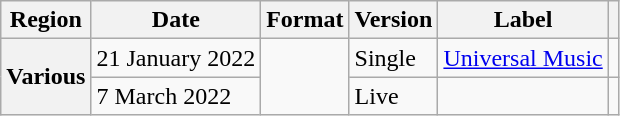<table class="wikitable plainrowheaders">
<tr>
<th>Region</th>
<th>Date</th>
<th>Format</th>
<th>Version</th>
<th>Label</th>
<th></th>
</tr>
<tr>
<th scope="row" rowspan="2">Various</th>
<td>21 January 2022</td>
<td rowspan="2"></td>
<td>Single</td>
<td><a href='#'>Universal Music</a></td>
<td></td>
</tr>
<tr>
<td>7 March 2022</td>
<td>Live</td>
<td></td>
<td></td>
</tr>
</table>
